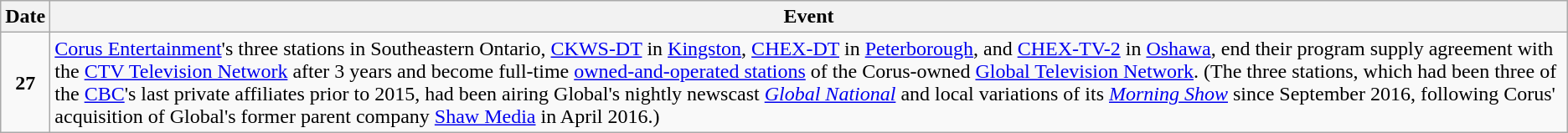<table class="wikitable">
<tr>
<th>Date</th>
<th>Event</th>
</tr>
<tr>
<td style="text-align:center;"><strong>27</strong></td>
<td><a href='#'>Corus Entertainment</a>'s three stations in Southeastern Ontario, <a href='#'>CKWS-DT</a> in <a href='#'>Kingston</a>, <a href='#'>CHEX-DT</a> in <a href='#'>Peterborough</a>, and <a href='#'>CHEX-TV-2</a> in <a href='#'>Oshawa</a>, end their program supply agreement with the <a href='#'>CTV Television Network</a> after 3 years and become full-time <a href='#'>owned-and-operated stations</a> of the Corus-owned <a href='#'>Global Television Network</a>. (The three stations, which had been three of the <a href='#'>CBC</a>'s last private affiliates prior to 2015, had been airing Global's nightly newscast <em><a href='#'>Global National</a></em> and local variations of its <em><a href='#'>Morning Show</a></em> since September 2016, following Corus' acquisition of Global's former parent company <a href='#'>Shaw Media</a> in April 2016.)</td>
</tr>
</table>
